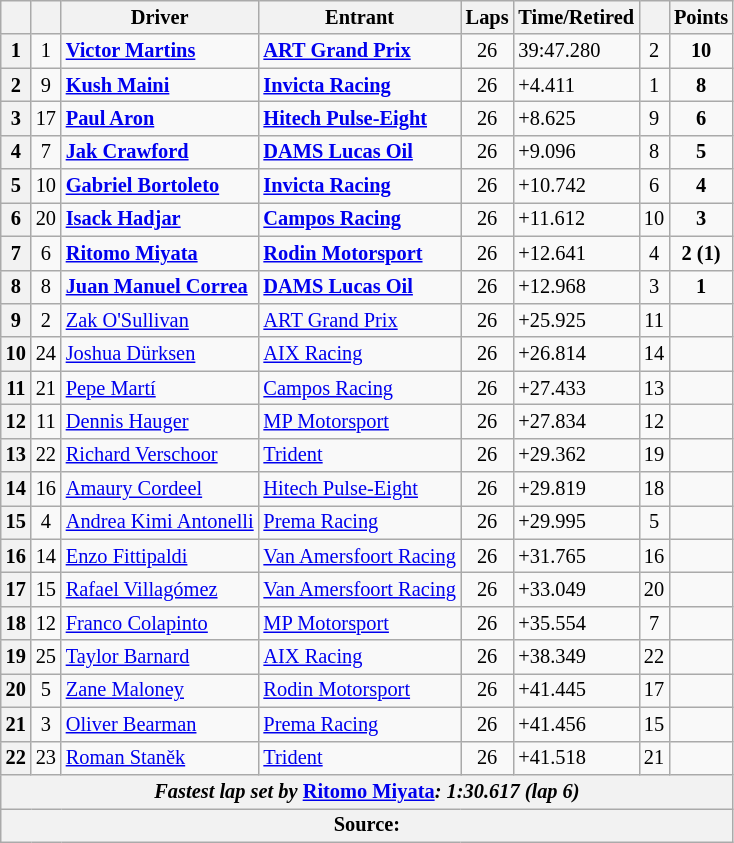<table class="wikitable" style="font-size:85%">
<tr>
<th scope="col"></th>
<th scope="col"></th>
<th scope="col">Driver</th>
<th scope="col">Entrant</th>
<th scope="col">Laps</th>
<th scope="col">Time/Retired</th>
<th scope="col"></th>
<th scope="col">Points</th>
</tr>
<tr>
<th>1</th>
<td align="center">1</td>
<td> <strong><a href='#'>Victor Martins</a></strong></td>
<td><strong><a href='#'>ART Grand Prix</a></strong></td>
<td align="center">26</td>
<td>39:47.280</td>
<td align="center">2</td>
<td align="center"><strong>10</strong></td>
</tr>
<tr>
<th>2</th>
<td align="center">9</td>
<td> <strong><a href='#'>Kush Maini</a></strong></td>
<td><strong><a href='#'>Invicta Racing</a></strong></td>
<td align="center">26</td>
<td>+4.411</td>
<td align="center">1</td>
<td align="center"><strong>8</strong></td>
</tr>
<tr>
<th>3</th>
<td align="center">17</td>
<td> <strong><a href='#'>Paul Aron</a></strong></td>
<td><strong><a href='#'>Hitech Pulse-Eight</a></strong></td>
<td align="center">26</td>
<td>+8.625</td>
<td align="center">9</td>
<td align="center"><strong>6</strong></td>
</tr>
<tr>
<th>4</th>
<td align="center">7</td>
<td> <strong><a href='#'>Jak Crawford</a></strong></td>
<td><strong><a href='#'>DAMS Lucas Oil</a></strong></td>
<td align="center">26</td>
<td>+9.096</td>
<td align="center">8</td>
<td align="center"><strong>5</strong></td>
</tr>
<tr>
<th>5</th>
<td align="center">10</td>
<td> <strong><a href='#'>Gabriel Bortoleto</a></strong></td>
<td><strong><a href='#'>Invicta Racing</a></strong></td>
<td align="center">26</td>
<td>+10.742</td>
<td align="center">6</td>
<td align="center"><strong>4</strong></td>
</tr>
<tr>
<th>6</th>
<td align="center">20</td>
<td> <strong><a href='#'>Isack Hadjar</a></strong></td>
<td><strong><a href='#'>Campos Racing</a></strong></td>
<td align="center">26</td>
<td>+11.612</td>
<td align="center">10</td>
<td align="center"><strong>3</strong></td>
</tr>
<tr>
<th>7</th>
<td align="center">6</td>
<td> <strong><a href='#'>Ritomo Miyata</a></strong></td>
<td><strong><a href='#'>Rodin Motorsport</a></strong></td>
<td align="center">26</td>
<td>+12.641</td>
<td align="center">4</td>
<td align="center"><strong>2 (1)</strong></td>
</tr>
<tr>
<th>8</th>
<td align="center">8</td>
<td> <strong><a href='#'>Juan Manuel Correa</a></strong></td>
<td><strong><a href='#'>DAMS Lucas Oil</a></strong></td>
<td align="center">26</td>
<td>+12.968</td>
<td align="center">3</td>
<td align="center"><strong>1</strong></td>
</tr>
<tr>
<th>9</th>
<td align="center">2</td>
<td> <a href='#'>Zak O'Sullivan</a></td>
<td><a href='#'>ART Grand Prix</a></td>
<td align="center">26</td>
<td>+25.925</td>
<td align="center">11</td>
<td align="center"></td>
</tr>
<tr>
<th>10</th>
<td align="center">24</td>
<td> <a href='#'>Joshua Dürksen</a></td>
<td><a href='#'>AIX Racing</a></td>
<td align="center">26</td>
<td>+26.814</td>
<td align="center">14</td>
<td align="center"></td>
</tr>
<tr>
<th>11</th>
<td align="center">21</td>
<td> <a href='#'>Pepe Martí</a></td>
<td><a href='#'>Campos Racing</a></td>
<td align="center">26</td>
<td>+27.433</td>
<td align="center">13</td>
<td align="center"></td>
</tr>
<tr>
<th>12</th>
<td align="center">11</td>
<td> <a href='#'>Dennis Hauger</a></td>
<td><a href='#'>MP Motorsport</a></td>
<td align="center">26</td>
<td>+27.834</td>
<td align="center">12</td>
<td align="center"></td>
</tr>
<tr>
<th>13</th>
<td align="center">22</td>
<td> <a href='#'>Richard Verschoor</a></td>
<td><a href='#'>Trident</a></td>
<td align="center">26</td>
<td>+29.362</td>
<td align="center">19</td>
<td align="center"></td>
</tr>
<tr>
<th>14</th>
<td align="center">16</td>
<td> <a href='#'>Amaury Cordeel</a></td>
<td><a href='#'>Hitech Pulse-Eight</a></td>
<td align="center">26</td>
<td>+29.819</td>
<td align="center">18</td>
<td align="center"></td>
</tr>
<tr>
<th>15</th>
<td align="center">4</td>
<td> <a href='#'>Andrea Kimi Antonelli</a></td>
<td><a href='#'>Prema Racing</a></td>
<td align="center">26</td>
<td>+29.995</td>
<td align="center">5</td>
<td align="center"></td>
</tr>
<tr>
<th>16</th>
<td align="center">14</td>
<td> <a href='#'>Enzo Fittipaldi</a></td>
<td><a href='#'>Van Amersfoort Racing</a></td>
<td align="center">26</td>
<td>+31.765</td>
<td align="center">16</td>
<td align="center"></td>
</tr>
<tr>
<th>17</th>
<td align="center">15</td>
<td> <a href='#'>Rafael Villagómez</a></td>
<td><a href='#'>Van Amersfoort Racing</a></td>
<td align="center">26</td>
<td>+33.049</td>
<td align="center">20</td>
<td align="center"></td>
</tr>
<tr>
<th>18</th>
<td align="center">12</td>
<td> <a href='#'>Franco Colapinto</a></td>
<td><a href='#'>MP Motorsport</a></td>
<td align="center">26</td>
<td>+35.554</td>
<td align="center">7</td>
<td align="center"></td>
</tr>
<tr>
<th>19</th>
<td align="center">25</td>
<td> <a href='#'>Taylor Barnard</a></td>
<td><a href='#'>AIX Racing</a></td>
<td align="center">26</td>
<td>+38.349</td>
<td align="center">22</td>
<td align="center"></td>
</tr>
<tr>
<th>20</th>
<td align="center">5</td>
<td> <a href='#'>Zane Maloney</a></td>
<td><a href='#'>Rodin Motorsport</a></td>
<td align="center">26</td>
<td>+41.445</td>
<td align="center">17</td>
<td align="center"></td>
</tr>
<tr>
<th>21</th>
<td align="center">3</td>
<td> <a href='#'>Oliver Bearman</a></td>
<td><a href='#'>Prema Racing</a></td>
<td align="center">26</td>
<td>+41.456</td>
<td align="center">15</td>
<td align="center"></td>
</tr>
<tr>
<th>22</th>
<td align="center">23</td>
<td> <a href='#'>Roman Staněk</a></td>
<td><a href='#'>Trident</a></td>
<td align="center">26</td>
<td>+41.518</td>
<td align="center">21</td>
<td align="center"></td>
</tr>
<tr>
<th colspan="8"><em>Fastest lap set by</em> <strong> <a href='#'>Ritomo Miyata</a><strong><em>: 1:30.617 (lap 6)<em></th>
</tr>
<tr>
<th colspan="8">Source:</th>
</tr>
</table>
